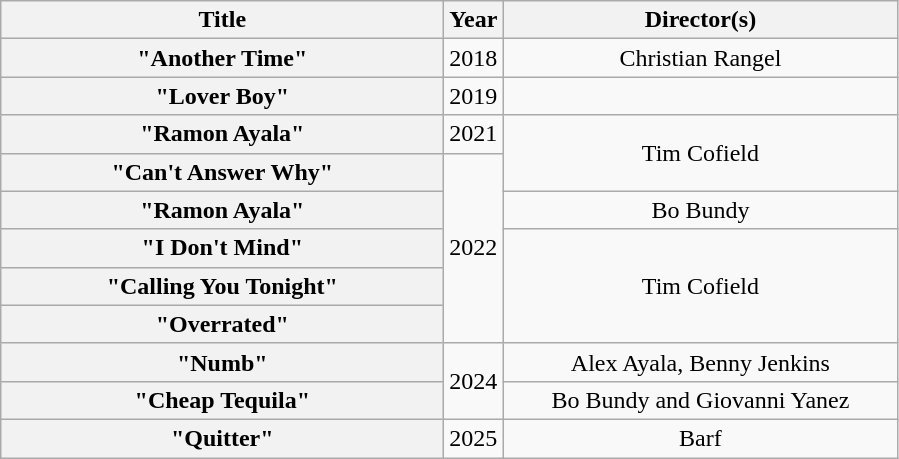<table class="wikitable plainrowheaders" style="text-align:center;">
<tr>
<th scope="col" style="width:18em;">Title</th>
<th scope="col">Year</th>
<th scope="col" style="width:16em;">Director(s)</th>
</tr>
<tr>
<th scope="row">"Another Time"</th>
<td>2018</td>
<td>Christian Rangel</td>
</tr>
<tr>
<th scope="row">"Lover Boy"</th>
<td>2019</td>
<td></td>
</tr>
<tr>
<th scope="row">"Ramon Ayala"</th>
<td>2021</td>
<td rowspan="2">Tim Cofield</td>
</tr>
<tr>
<th scope="row">"Can't Answer Why"</th>
<td rowspan="5">2022</td>
</tr>
<tr>
<th scope="row">"Ramon Ayala" </th>
<td>Bo Bundy</td>
</tr>
<tr>
<th scope="row">"I Don't Mind"</th>
<td rowspan="3">Tim Cofield</td>
</tr>
<tr>
<th scope="row">"Calling You Tonight"</th>
</tr>
<tr>
<th scope="row">"Overrated"</th>
</tr>
<tr>
<th scope="row">"Numb"</th>
<td rowspan="2">2024</td>
<td>Alex Ayala, Benny Jenkins</td>
</tr>
<tr>
<th scope="row">"Cheap Tequila"</th>
<td>Bo Bundy and Giovanni Yanez</td>
</tr>
<tr>
<th scope="row">"Quitter"</th>
<td>2025</td>
<td>Barf</td>
</tr>
</table>
